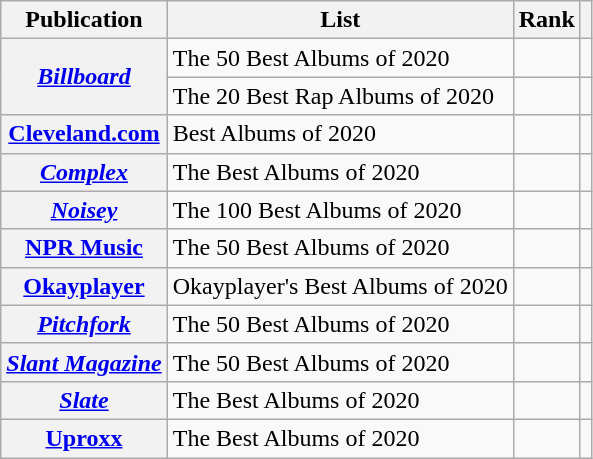<table class="wikitable sortable plainrowheaders" style="border:none; margin:0;">
<tr>
<th scope="col">Publication</th>
<th scope="col" class="unsortable">List</th>
<th scope="col" data-sort-type="number">Rank</th>
<th scope="col" class="unsortable"></th>
</tr>
<tr>
<th scope="row" rowspan="2"><em><a href='#'>Billboard</a></em></th>
<td>The 50 Best Albums of 2020</td>
<td></td>
<td></td>
</tr>
<tr>
<td>The 20 Best Rap Albums of 2020</td>
<td></td>
<td></td>
</tr>
<tr>
<th scope="row"><a href='#'>Cleveland.com</a></th>
<td>Best Albums of 2020</td>
<td></td>
<td></td>
</tr>
<tr>
<th scope="row"><em><a href='#'>Complex</a></em></th>
<td>The Best Albums of 2020</td>
<td></td>
<td></td>
</tr>
<tr>
<th scope="row"><em><a href='#'>Noisey</a></em></th>
<td>The 100 Best Albums of 2020</td>
<td></td>
<td></td>
</tr>
<tr>
<th scope="row"><a href='#'>NPR Music</a></th>
<td>The 50 Best Albums of 2020</td>
<td></td>
<td></td>
</tr>
<tr>
<th scope="row"><a href='#'>Okayplayer</a></th>
<td>Okayplayer's Best Albums of 2020</td>
<td></td>
<td></td>
</tr>
<tr>
<th scope="row"><em><a href='#'>Pitchfork</a></em></th>
<td>The 50 Best Albums of 2020</td>
<td></td>
<td></td>
</tr>
<tr>
<th scope="row"><em><a href='#'>Slant Magazine</a></em></th>
<td>The 50 Best Albums of 2020</td>
<td></td>
<td></td>
</tr>
<tr>
<th scope="row"><em><a href='#'>Slate</a></em></th>
<td>The Best Albums of 2020</td>
<td></td>
<td></td>
</tr>
<tr>
<th scope="row"><a href='#'>Uproxx</a></th>
<td>The Best Albums of 2020</td>
<td></td>
<td></td>
</tr>
</table>
